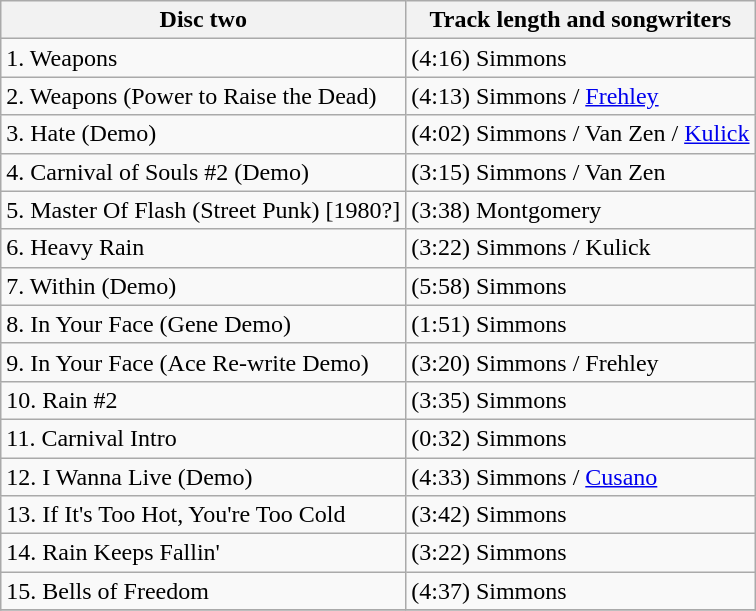<table class="wikitable">
<tr>
<th>Disc two</th>
<th>Track length and songwriters</th>
</tr>
<tr>
<td>1. Weapons</td>
<td>(4:16) Simmons</td>
</tr>
<tr>
<td>2. Weapons (Power to Raise the Dead)</td>
<td>(4:13) Simmons / <a href='#'>Frehley</a></td>
</tr>
<tr>
<td>3. Hate (Demo)</td>
<td>(4:02) Simmons / Van Zen / <a href='#'>Kulick</a></td>
</tr>
<tr>
<td>4. Carnival of Souls #2 (Demo)</td>
<td>(3:15) Simmons / Van Zen</td>
</tr>
<tr>
<td>5. Master Of Flash (Street Punk) [1980?]</td>
<td>(3:38) Montgomery</td>
</tr>
<tr>
<td>6. Heavy Rain</td>
<td>(3:22) Simmons / Kulick</td>
</tr>
<tr>
<td>7. Within (Demo)</td>
<td>(5:58) Simmons</td>
</tr>
<tr>
<td>8. In Your Face (Gene Demo)</td>
<td>(1:51) Simmons</td>
</tr>
<tr>
<td>9. In Your Face (Ace Re-write Demo)</td>
<td>(3:20) Simmons / Frehley</td>
</tr>
<tr>
<td>10. Rain #2</td>
<td>(3:35) Simmons</td>
</tr>
<tr>
<td>11. Carnival Intro</td>
<td>(0:32) Simmons</td>
</tr>
<tr>
<td>12. I Wanna Live (Demo)</td>
<td>(4:33) Simmons / <a href='#'>Cusano</a></td>
</tr>
<tr>
<td>13. If It's Too Hot, You're Too Cold</td>
<td>(3:42) Simmons</td>
</tr>
<tr>
<td>14. Rain Keeps Fallin'</td>
<td>(3:22) Simmons</td>
</tr>
<tr>
<td>15. Bells of Freedom</td>
<td>(4:37) Simmons</td>
</tr>
<tr>
</tr>
</table>
